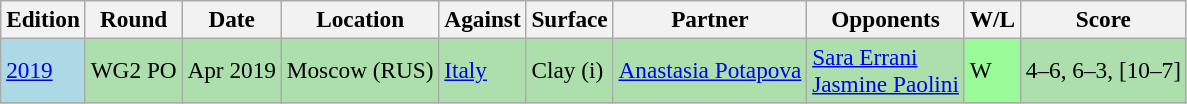<table class=wikitable style=font-size:97%>
<tr>
<th>Edition</th>
<th>Round</th>
<th>Date</th>
<th>Location</th>
<th>Against</th>
<th>Surface</th>
<th>Partner</th>
<th>Opponents</th>
<th>W/L</th>
<th>Score</th>
</tr>
<tr bgcolor=ADDFAD>
<td style="background:lightblue;"><a href='#'>2019</a></td>
<td>WG2 PO</td>
<td>Apr 2019</td>
<td>Moscow (RUS)</td>
<td> <a href='#'>Italy</a></td>
<td>Clay (i)</td>
<td><a href='#'>Anastasia Potapova</a></td>
<td><a href='#'>Sara Errani</a> <br> <a href='#'>Jasmine Paolini</a></td>
<td bgcolor=98FB98>W</td>
<td>4–6, 6–3, [10–7]</td>
</tr>
</table>
